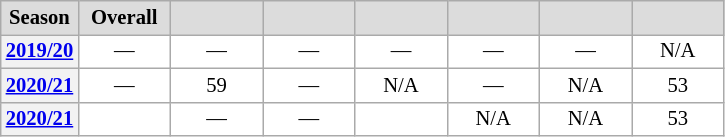<table class="wikitable plainrowheaders" style="background:#fff; font-size:86%; line-height:16px; border:gray solid 1px; border-collapse:collapse;">
<tr style="background:#ccc; text-align:center;">
<th scope="col" style="background:#dcdcdc; width:45px;">Season</th>
<th scope="col" style="background:#dcdcdc; width:55px;">Overall</th>
<th scope="col" style="background:#dcdcdc; width:55px;"></th>
<th scope="col" style="background:#dcdcdc; width:55px;"></th>
<th scope="col" style="background:#dcdcdc; width:55px;"></th>
<th scope="col" style="background:#dcdcdc; width:55px;"></th>
<th scope="col" style="background:#dcdcdc; width:55px;"></th>
<th scope="col" style="background:#dcdcdc; width:55px;"></th>
</tr>
<tr>
<th scope=row align=center><a href='#'>2019/20</a></th>
<td align=center>—</td>
<td align=center>—</td>
<td align=center>—</td>
<td align=center>—</td>
<td align=center>—</td>
<td align=center>—</td>
<td align=center>N/A</td>
</tr>
<tr>
<th scope=row align=center><a href='#'>2020/21</a></th>
<td align=center>—</td>
<td align=center>59</td>
<td align=center>—</td>
<td align=center>N/A</td>
<td align=center>—</td>
<td align=center>N/A</td>
<td align=center>53</td>
</tr>
<tr>
<th scope=row align=center><a href='#'>2020/21</a></th>
<td align=center></td>
<td align=center>—</td>
<td align=center>—</td>
<td align=center></td>
<td align=center>N/A</td>
<td align=center>N/A</td>
<td align=center>53</td>
</tr>
</table>
